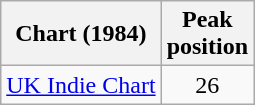<table class="wikitable sortable">
<tr>
<th scope="col">Chart (1984)</th>
<th scope="col">Peak<br>position</th>
</tr>
<tr>
<td><a href='#'>UK Indie Chart</a></td>
<td style="text-align: center; ">26</td>
</tr>
</table>
